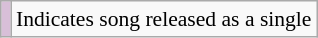<table class="wikitable" style="font-size:90%;">
<tr>
<td style="background-color:#D8BFD8"> </td>
<td>Indicates song released as a single</td>
</tr>
</table>
